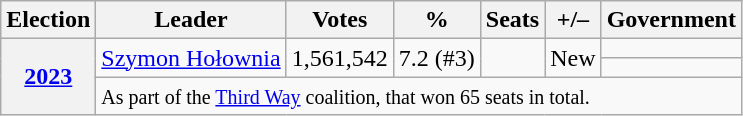<table class=wikitable>
<tr>
<th>Election</th>
<th>Leader</th>
<th>Votes</th>
<th>%</th>
<th>Seats</th>
<th>+/–</th>
<th>Government</th>
</tr>
<tr>
<th rowspan="3"><a href='#'>2023</a></th>
<td rowspan="2"><a href='#'>Szymon Hołownia</a></td>
<td rowspan="2">1,561,542</td>
<td rowspan="2">7.2 (#3)</td>
<td rowspan="2"></td>
<td rowspan="2">New</td>
<td></td>
</tr>
<tr>
<td></td>
</tr>
<tr>
<td colspan="6"><small>As part of the <a href='#'>Third Way</a> coalition, that won 65 seats in total.</small></td>
</tr>
</table>
